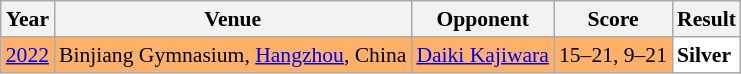<table class="sortable wikitable" style="font-size: 90%;">
<tr>
<th>Year</th>
<th>Venue</th>
<th>Opponent</th>
<th>Score</th>
<th>Result</th>
</tr>
<tr style="background:#FFB069">
<td align="center"><a href='#'>2022</a></td>
<td align="left">Binjiang Gymnasium, <a href='#'>Hangzhou</a>, China</td>
<td align="left"> <a href='#'>Daiki Kajiwara</a></td>
<td align="left">15–21, 9–21</td>
<td style="text-align:left; background:white"> <strong>Silver</strong></td>
</tr>
</table>
